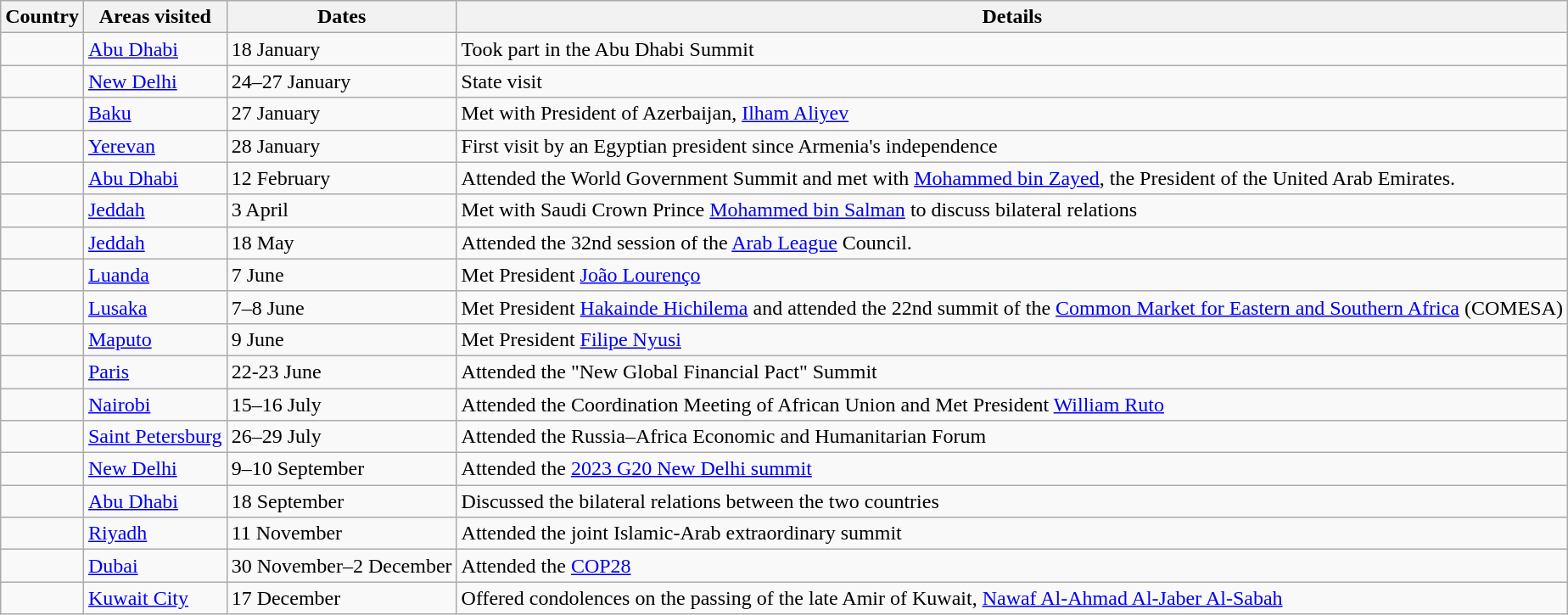<table class="wikitable sortable">
<tr>
<th>Country</th>
<th>Areas visited</th>
<th>Dates</th>
<th class="unsortable">Details</th>
</tr>
<tr>
<td></td>
<td><a href='#'>Abu Dhabi</a></td>
<td>18 January</td>
<td>Took part in the Abu Dhabi Summit</td>
</tr>
<tr>
<td></td>
<td><a href='#'>New Delhi</a></td>
<td>24–27 January</td>
<td>State visit</td>
</tr>
<tr>
<td></td>
<td><a href='#'>Baku</a></td>
<td>27 January</td>
<td>Met with President of Azerbaijan, <a href='#'>Ilham Aliyev</a></td>
</tr>
<tr>
<td></td>
<td><a href='#'>Yerevan</a></td>
<td>28 January</td>
<td>First visit by an Egyptian president since Armenia's independence</td>
</tr>
<tr>
<td></td>
<td><a href='#'>Abu Dhabi</a></td>
<td>12 February</td>
<td>Attended the World Government Summit and met with <a href='#'>Mohammed bin Zayed</a>, the President of the United Arab Emirates.</td>
</tr>
<tr>
<td></td>
<td><a href='#'>Jeddah</a></td>
<td>3 April</td>
<td>Met with Saudi Crown Prince <a href='#'>Mohammed bin Salman</a> to discuss bilateral relations</td>
</tr>
<tr>
<td></td>
<td><a href='#'>Jeddah</a></td>
<td>18 May</td>
<td>Attended the 32nd session of the <a href='#'>Arab League</a> Council.</td>
</tr>
<tr>
<td></td>
<td><a href='#'>Luanda</a></td>
<td>7 June</td>
<td>Met President <a href='#'>João Lourenço</a></td>
</tr>
<tr>
<td></td>
<td><a href='#'>Lusaka</a></td>
<td>7–8 June</td>
<td>Met President <a href='#'>Hakainde Hichilema</a> and attended the 22nd summit of the <a href='#'>Common Market for Eastern and Southern Africa</a> (COMESA)</td>
</tr>
<tr>
<td></td>
<td><a href='#'>Maputo</a></td>
<td>9 June</td>
<td>Met President <a href='#'>Filipe Nyusi</a></td>
</tr>
<tr>
<td></td>
<td><a href='#'>Paris</a></td>
<td>22-23 June</td>
<td>Attended the "New Global Financial Pact" Summit</td>
</tr>
<tr>
<td></td>
<td><a href='#'>Nairobi</a></td>
<td>15–16 July</td>
<td>Attended the Coordination Meeting of African Union and Met President <a href='#'>William Ruto</a></td>
</tr>
<tr>
<td></td>
<td><a href='#'>Saint Petersburg</a></td>
<td>26–29 July</td>
<td>Attended the Russia–Africa Economic and Humanitarian Forum</td>
</tr>
<tr>
<td></td>
<td><a href='#'>New Delhi</a></td>
<td>9–10 September</td>
<td>Attended the <a href='#'>2023 G20 New Delhi summit</a></td>
</tr>
<tr>
<td></td>
<td><a href='#'>Abu Dhabi</a></td>
<td>18 September</td>
<td>Discussed the bilateral relations between the two countries</td>
</tr>
<tr>
<td></td>
<td><a href='#'>Riyadh</a></td>
<td>11 November</td>
<td>Attended the joint Islamic-Arab extraordinary summit</td>
</tr>
<tr>
<td></td>
<td><a href='#'>Dubai</a></td>
<td>30 November–2 December</td>
<td>Attended the <a href='#'>COP28</a></td>
</tr>
<tr>
<td></td>
<td><a href='#'>Kuwait City</a></td>
<td>17 December</td>
<td>Offered condolences on the passing of the late Amir of Kuwait, <a href='#'>Nawaf Al-Ahmad Al-Jaber Al-Sabah</a></td>
</tr>
</table>
